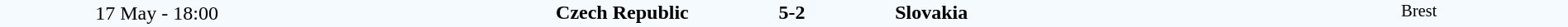<table style="width: 100%; background:#F5FAFF;" cellspacing="0">
<tr>
<td align=center rowspan=3 width=20%>17 May - 18:00</td>
</tr>
<tr>
<td width=24% align=right><strong>Czech Republic</strong></td>
<td align=center width=13%><strong>5-2</strong></td>
<td width=24%><strong>Slovakia</strong></td>
<td style=font-size:85% rowspan=3 valign=top align=center>Brest</td>
</tr>
<tr style=font-size:85%>
<td align=right valign=top></td>
<td></td>
<td></td>
</tr>
</table>
